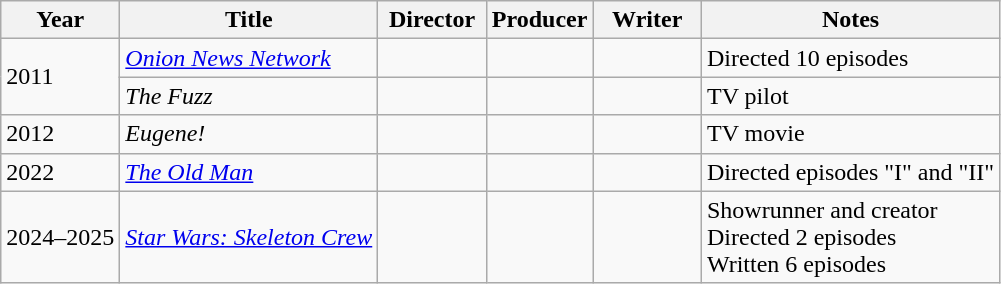<table class="wikitable">
<tr>
<th>Year</th>
<th>Title</th>
<th width=65>Director</th>
<th>Producer</th>
<th width=65>Writer</th>
<th>Notes</th>
</tr>
<tr>
<td rowspan="2">2011</td>
<td><em><a href='#'>Onion News Network</a></em></td>
<td></td>
<td></td>
<td></td>
<td>Directed 10 episodes</td>
</tr>
<tr>
<td><em>The Fuzz</em></td>
<td></td>
<td></td>
<td></td>
<td>TV pilot</td>
</tr>
<tr>
<td>2012</td>
<td><em>Eugene!</em></td>
<td></td>
<td></td>
<td></td>
<td>TV movie</td>
</tr>
<tr>
<td>2022</td>
<td><em><a href='#'>The Old Man</a></em></td>
<td></td>
<td></td>
<td></td>
<td>Directed episodes "I" and "II"</td>
</tr>
<tr>
<td>2024–2025</td>
<td><em><a href='#'>Star Wars: Skeleton Crew</a></em></td>
<td></td>
<td></td>
<td></td>
<td>Showrunner and creator<br>Directed 2 episodes<br>Written 6 episodes</td>
</tr>
</table>
